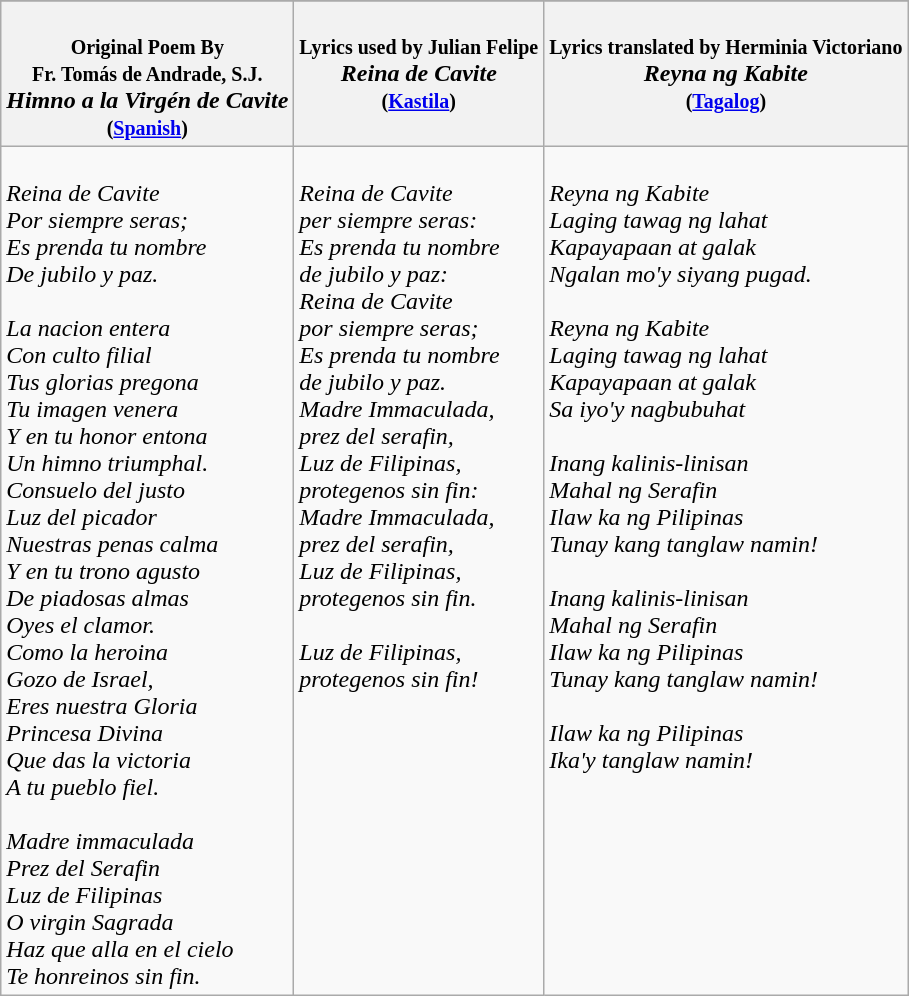<table class="wikitable mw-collapsible mw-collapsed">
<tr>
</tr>
<tr valign="top">
<th><br><small>Original Poem By<br>	
Fr. Tomás de Andrade, S.J.<br></small>	
<em>Himno a la Virgén de Cavite</em><br>	
<small>(<a href='#'>Spanish</a>)<br></small></th>
<th><br><small>Lyrics used by Julian Felipe<br></small>	
<em>Reina de Cavite</em><br>
<small>(<a href='#'>Kastila</a>)<br></small>
<br></th>
<th><br><small>Lyrics translated by Herminia Victoriano<br></small>
<em>Reyna ng Kabite</em><br>	
<small>(<a href='#'>Tagalog</a>)<br></small>	
<br></th>
</tr>
<tr valign="top">
<td><br><em>Reina de Cavite</em><br>
<em>Por siempre seras;</em><br>	
<em>Es prenda tu nombre</em><br>	
<em>De jubilo y paz.</em><br><br><em>La nacion entera</em><br>	
<em>Con culto filial</em><br>
<em>Tus glorias pregona</em><br>	
<em>Tu imagen venera</em><br>	
<em>Y en tu honor entona</em><br>
<em>Un himno triumphal.</em><br>	
<em>Consuelo del justo</em><br>	
<em>Luz del picador</em><br>	
<em>Nuestras penas calma</em><br>
<em>Y en tu trono agusto</em><br>	
<em>De piadosas almas</em><br>	
<em>Oyes el clamor.</em><br>
<em>Como la heroina</em><br>	
<em>Gozo de Israel,</em><br>	
<em>Eres nuestra Gloria</em><br>	
<em>Princesa Divina</em><br>
<em>Que das la victoria</em><br>	
<em>A tu pueblo fiel.</em><br><br><em>Madre immaculada</em><br>	
<em>Prez del Serafin</em><br>	
<em>Luz de Filipinas</em><br>	
<em>O virgin Sagrada</em><br>	
<em>Haz que alla en el cielo</em><br>
<em>Te honreinos sin fin.</em><br></td>
<td><br><em>Reina de Cavite</em><br>	
<em>per siempre seras:</em><br>	
<em>Es prenda tu nombre</em><br>	
<em>de jubilo y paz:</em><br><em>Reina de Cavite</em><br>	
<em>por siempre seras;</em><br>
<em>Es prenda tu nombre</em><br>	
<em>de jubilo y paz.</em><br><em>Madre Immaculada,</em><br>	
<em>prez del serafin,</em><br>
<em>Luz de Filipinas,</em><br>	
<em>protegenos sin fin:</em><br><em>Madre Immaculada,</em><br>	
<em>prez del serafin,</em><br>	
<em>Luz de Filipinas,</em><br>
<em>protegenos sin fin.</em><br><br><em>Luz de Filipinas,</em><br>
<em>protegenos sin fin!</em><br></td>
<td><br><em>Reyna ng Kabite</em><br>	
<em>Laging tawag ng lahat</em><br>	
<em>Kapayapaan at galak</em><br>
<em>Ngalan mo'y siyang pugad.</em><br><br><em>Reyna ng Kabite</em><br>	
<em>Laging tawag ng lahat</em><br>	
<em>Kapayapaan at galak</em><br>	
<em>Sa iyo'y nagbubuhat</em><br><br><em>Inang kalinis-linisan</em><br>	
<em>Mahal ng Serafin</em><br>	
<em>Ilaw ka ng Pilipinas</em><br>	
<em>Tunay kang tanglaw namin!</em><br><br><em>Inang kalinis-linisan</em><br>	
<em>Mahal ng Serafin</em><br>	
<em>Ilaw ka ng Pilipinas</em><br>	
<em>Tunay kang tanglaw namin!</em><br><br><em>Ilaw ka ng Pilipinas</em><br>	
<em>Ika'y tanglaw namin!</em><br></td>
</tr>
</table>
